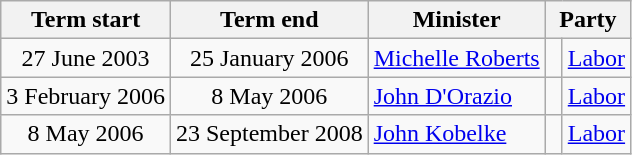<table class="wikitable">
<tr>
<th>Term start</th>
<th>Term end</th>
<th>Minister</th>
<th colspan="2">Party</th>
</tr>
<tr>
<td align=center>27 June 2003</td>
<td align=center>25 January 2006</td>
<td><a href='#'>Michelle Roberts</a></td>
<td> </td>
<td><a href='#'>Labor</a></td>
</tr>
<tr>
<td align=center>3 February 2006</td>
<td align=center>8 May 2006</td>
<td><a href='#'>John D'Orazio</a></td>
<td> </td>
<td><a href='#'>Labor</a></td>
</tr>
<tr>
<td align=center>8 May 2006</td>
<td align=center>23 September 2008</td>
<td><a href='#'>John Kobelke</a></td>
<td> </td>
<td><a href='#'>Labor</a></td>
</tr>
</table>
